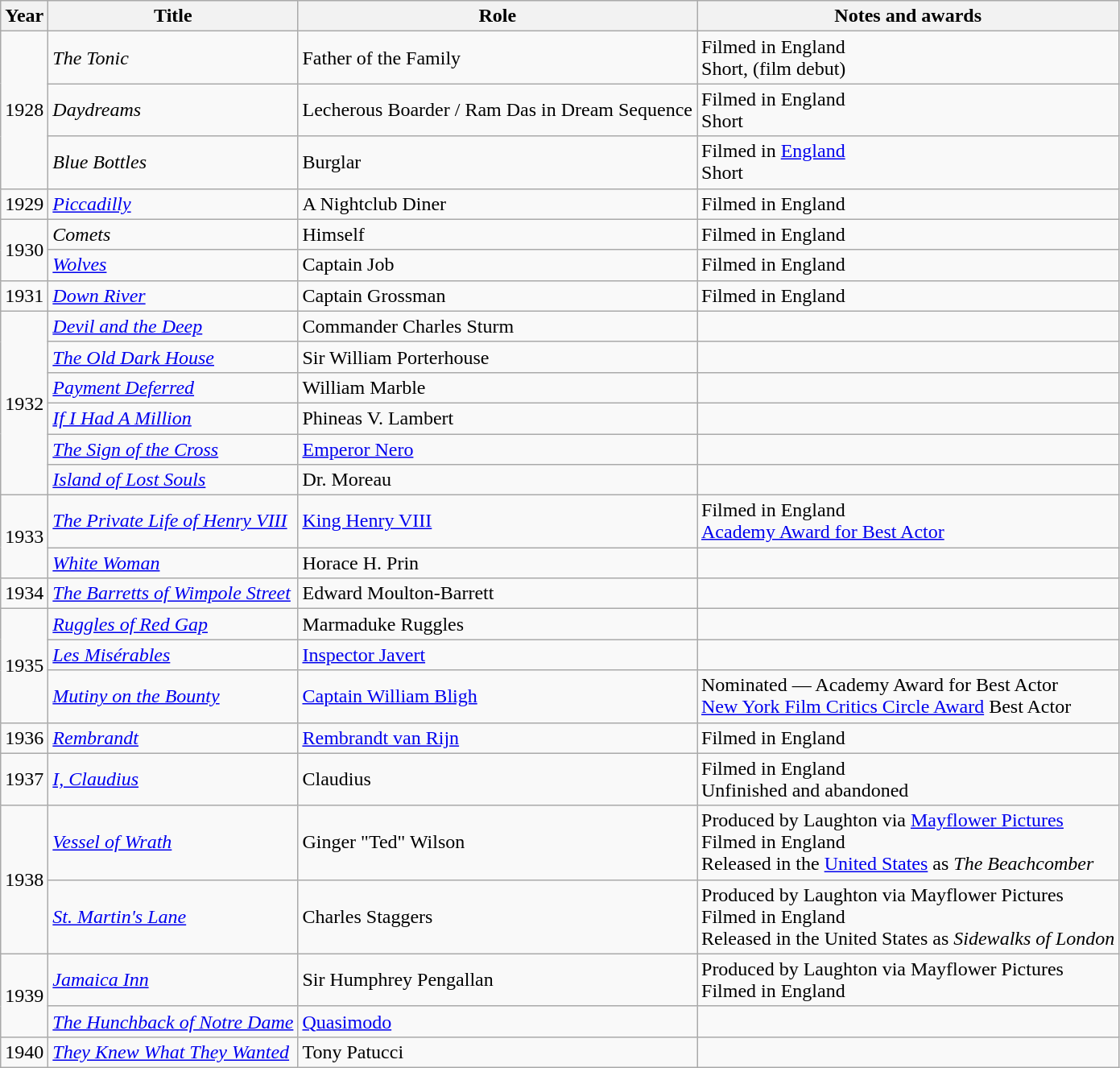<table class="wikitable">
<tr>
<th>Year</th>
<th>Title</th>
<th>Role</th>
<th>Notes and awards</th>
</tr>
<tr>
<td rowspan=3>1928</td>
<td><em>The Tonic</em></td>
<td>Father of the Family</td>
<td>Filmed in England<br>Short, (film debut)</td>
</tr>
<tr>
<td><em>Daydreams</em></td>
<td>Lecherous Boarder / Ram Das in Dream Sequence</td>
<td>Filmed in England<br>Short</td>
</tr>
<tr>
<td><em>Blue Bottles</em></td>
<td>Burglar</td>
<td>Filmed in <a href='#'>England</a><br>Short</td>
</tr>
<tr>
<td>1929</td>
<td><em><a href='#'>Piccadilly</a></em></td>
<td>A Nightclub Diner</td>
<td>Filmed in England</td>
</tr>
<tr>
<td rowspan=2>1930</td>
<td><em>Comets</em></td>
<td>Himself</td>
<td>Filmed in England</td>
</tr>
<tr>
<td><em><a href='#'>Wolves</a></em></td>
<td>Captain Job</td>
<td>Filmed in England</td>
</tr>
<tr>
<td>1931</td>
<td><em><a href='#'>Down River</a></em></td>
<td>Captain Grossman</td>
<td>Filmed in England</td>
</tr>
<tr>
<td rowspan=6>1932</td>
<td><em><a href='#'>Devil and the Deep</a></em></td>
<td>Commander Charles Sturm</td>
<td></td>
</tr>
<tr>
<td><em><a href='#'>The Old Dark House</a></em></td>
<td>Sir William Porterhouse</td>
<td></td>
</tr>
<tr>
<td><em><a href='#'>Payment Deferred</a></em></td>
<td>William Marble</td>
<td></td>
</tr>
<tr>
<td><em><a href='#'>If I Had A Million</a></em></td>
<td>Phineas V. Lambert</td>
<td></td>
</tr>
<tr>
<td><em><a href='#'>The Sign of the Cross</a></em></td>
<td><a href='#'>Emperor Nero</a></td>
<td></td>
</tr>
<tr>
<td><em><a href='#'>Island of Lost Souls</a></em></td>
<td>Dr. Moreau</td>
<td></td>
</tr>
<tr>
<td rowspan=2>1933</td>
<td><em><a href='#'>The Private Life of Henry VIII</a></em></td>
<td><a href='#'>King Henry VIII</a></td>
<td>Filmed in England<br><a href='#'>Academy Award for Best Actor</a></td>
</tr>
<tr>
<td><em><a href='#'>White Woman</a></em></td>
<td>Horace H. Prin</td>
<td></td>
</tr>
<tr>
<td>1934</td>
<td><em><a href='#'>The Barretts of Wimpole Street</a></em></td>
<td>Edward Moulton-Barrett</td>
<td></td>
</tr>
<tr>
<td rowspan=3>1935</td>
<td><em><a href='#'>Ruggles of Red Gap</a></em></td>
<td>Marmaduke Ruggles</td>
<td></td>
</tr>
<tr>
<td><em><a href='#'>Les Misérables</a></em></td>
<td><a href='#'>Inspector Javert</a></td>
<td></td>
</tr>
<tr>
<td><em><a href='#'>Mutiny on the Bounty</a></em></td>
<td><a href='#'>Captain William Bligh</a></td>
<td>Nominated — Academy Award for Best Actor<br><a href='#'>New York Film Critics Circle Award</a> Best Actor</td>
</tr>
<tr>
<td>1936</td>
<td><em><a href='#'>Rembrandt</a></em></td>
<td><a href='#'>Rembrandt van Rijn</a></td>
<td>Filmed in England</td>
</tr>
<tr>
<td>1937</td>
<td><em><a href='#'>I, Claudius</a></em></td>
<td>Claudius</td>
<td>Filmed in England<br>Unfinished and abandoned</td>
</tr>
<tr>
<td rowspan=2>1938</td>
<td><em><a href='#'>Vessel of Wrath</a></em></td>
<td>Ginger "Ted" Wilson</td>
<td>Produced by Laughton via <a href='#'>Mayflower Pictures</a><br>Filmed in England<br>Released in the <a href='#'>United States</a> as <em>The Beachcomber</em></td>
</tr>
<tr>
<td><em><a href='#'>St. Martin's Lane</a></em></td>
<td>Charles Staggers</td>
<td>Produced by Laughton via Mayflower Pictures<br>Filmed in England<br>Released in the United States as <em>Sidewalks of London</em></td>
</tr>
<tr>
<td rowspan=2>1939</td>
<td><em><a href='#'>Jamaica Inn</a></em></td>
<td>Sir Humphrey Pengallan</td>
<td>Produced by Laughton via Mayflower Pictures<br>Filmed in England</td>
</tr>
<tr>
<td><em><a href='#'>The Hunchback of Notre Dame</a></em></td>
<td><a href='#'>Quasimodo</a></td>
<td></td>
</tr>
<tr>
<td>1940</td>
<td><em><a href='#'>They Knew What They Wanted</a></em></td>
<td>Tony Patucci</td>
<td></td>
</tr>
</table>
